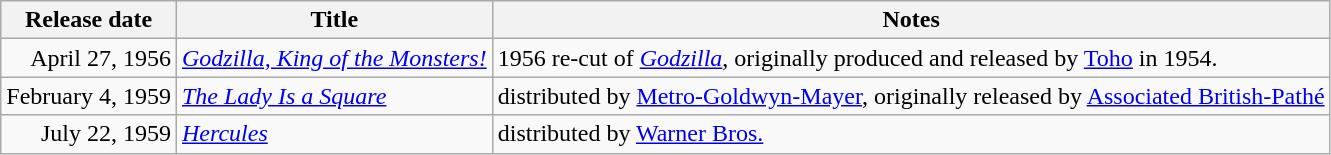<table class="wikitable sortable">
<tr>
<th>Release date</th>
<th>Title</th>
<th>Notes</th>
</tr>
<tr>
<td align="right">April 27, 1956</td>
<td><em><a href='#'>Godzilla, King of the Monsters!</a></em></td>
<td>1956 re-cut of <em><a href='#'>Godzilla</a></em>, originally produced and released by <a href='#'>Toho</a> in 1954.</td>
</tr>
<tr>
<td align="right">February 4, 1959</td>
<td><em><a href='#'>The Lady Is a Square</a></em></td>
<td>distributed by <a href='#'>Metro-Goldwyn-Mayer</a>, originally released by <a href='#'>Associated British-Pathé</a></td>
</tr>
<tr>
<td align="right">July 22, 1959</td>
<td><em><a href='#'>Hercules</a></em></td>
<td>distributed by <a href='#'>Warner Bros.</a></td>
</tr>
</table>
